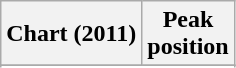<table class="wikitable sortable">
<tr>
<th align="left">Chart (2011)</th>
<th align="left">Peak<br>position</th>
</tr>
<tr>
</tr>
<tr>
</tr>
<tr>
</tr>
</table>
